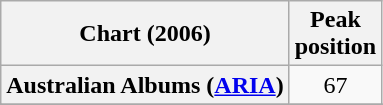<table class="wikitable sortable plainrowheaders">
<tr>
<th>Chart (2006)</th>
<th>Peak<br>position</th>
</tr>
<tr>
<th scope="row">Australian Albums (<a href='#'>ARIA</a>)</th>
<td align="center">67</td>
</tr>
<tr>
</tr>
<tr>
</tr>
<tr>
</tr>
</table>
